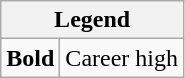<table class="wikitable mw-collapsible mw-collapsed">
<tr>
<th colspan="2">Legend</th>
</tr>
<tr>
<td><strong>Bold</strong></td>
<td>Career high</td>
</tr>
</table>
